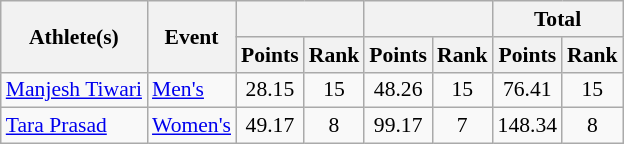<table class="wikitable" style="font-size:90%">
<tr>
<th rowspan=2>Athlete(s)</th>
<th rowspan=2>Event</th>
<th colspan=2></th>
<th colspan=2></th>
<th colspan=2>Total</th>
</tr>
<tr>
<th>Points</th>
<th>Rank</th>
<th>Points</th>
<th>Rank</th>
<th>Points</th>
<th>Rank</th>
</tr>
<tr align=center>
<td align=left><a href='#'>Manjesh Tiwari</a></td>
<td align=left><a href='#'>Men's</a></td>
<td>28.15</td>
<td>15</td>
<td>48.26</td>
<td>15</td>
<td>76.41</td>
<td>15</td>
</tr>
<tr align=center>
<td align=left><a href='#'>Tara Prasad</a></td>
<td align=left><a href='#'>Women's</a></td>
<td>49.17</td>
<td>8</td>
<td>99.17</td>
<td>7</td>
<td>148.34</td>
<td>8</td>
</tr>
</table>
